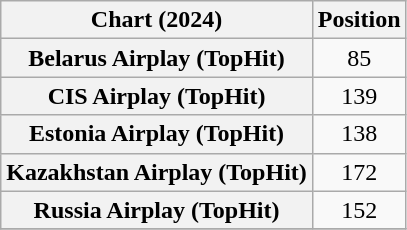<table class="wikitable sortable plainrowheaders" style="text-align:center">
<tr>
<th scope="col">Chart (2024)</th>
<th scope="col">Position</th>
</tr>
<tr>
<th scope="row">Belarus Airplay (TopHit)</th>
<td>85</td>
</tr>
<tr>
<th scope="row">CIS Airplay (TopHit)</th>
<td>139</td>
</tr>
<tr>
<th scope="row">Estonia Airplay (TopHit)</th>
<td>138</td>
</tr>
<tr>
<th scope="row">Kazakhstan Airplay (TopHit)</th>
<td>172</td>
</tr>
<tr>
<th scope="row">Russia Airplay (TopHit)</th>
<td>152</td>
</tr>
<tr>
</tr>
</table>
